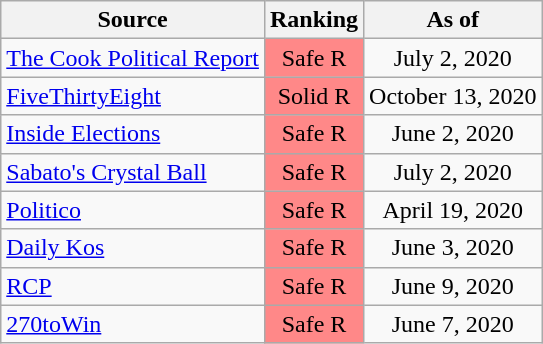<table class="wikitable" style="text-align:center">
<tr>
<th>Source</th>
<th>Ranking</th>
<th>As of</th>
</tr>
<tr>
<td align=left><a href='#'>The Cook Political Report</a></td>
<td style="background:#f88" data-sort-value=4>Safe R</td>
<td>July 2, 2020</td>
</tr>
<tr>
<td align=left><a href='#'>FiveThirtyEight</a></td>
<td style="background:#f88" data-sort-value=4>Solid R</td>
<td>October 13, 2020</td>
</tr>
<tr>
<td align=left><a href='#'>Inside Elections</a></td>
<td style="background:#f88" data-sort-value=4>Safe R</td>
<td>June 2, 2020</td>
</tr>
<tr>
<td align=left><a href='#'>Sabato's Crystal Ball</a></td>
<td style="background:#f88" data-sort-value=4>Safe R</td>
<td>July 2, 2020</td>
</tr>
<tr>
<td align=left><a href='#'>Politico</a></td>
<td style="background:#f88" data-sort-value=4>Safe R</td>
<td>April 19, 2020</td>
</tr>
<tr>
<td align=left><a href='#'>Daily Kos</a></td>
<td style="background:#f88" data-sort-value=4>Safe R</td>
<td>June 3, 2020</td>
</tr>
<tr>
<td align=left><a href='#'>RCP</a></td>
<td style="background:#f88" data-sort-value=4>Safe R</td>
<td>June 9, 2020</td>
</tr>
<tr>
<td align=left><a href='#'>270toWin</a></td>
<td style="background:#f88" data-sort-value=4>Safe R</td>
<td>June 7, 2020</td>
</tr>
</table>
